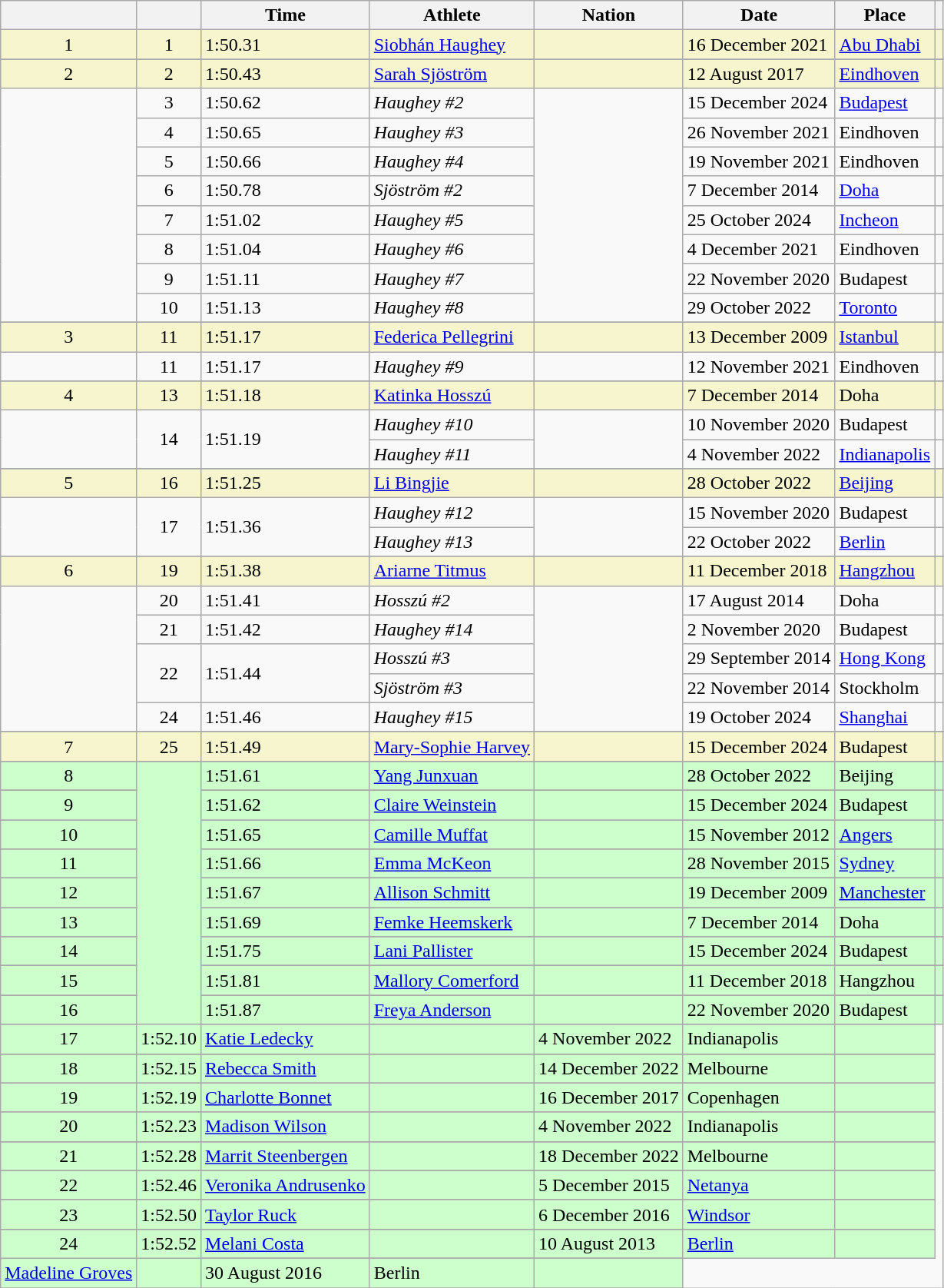<table class="wikitable sortable">
<tr>
<th></th>
<th></th>
<th>Time</th>
<th>Athlete</th>
<th>Nation</th>
<th>Date</th>
<th>Place</th>
<th class="unsortable"></th>
</tr>
<tr bgcolor=f6F5CE>
<td align=center>1</td>
<td align=center>1</td>
<td>1:50.31</td>
<td><a href='#'>Siobhán Haughey</a></td>
<td></td>
<td>16 December 2021</td>
<td><a href='#'>Abu Dhabi</a></td>
<td></td>
</tr>
<tr>
</tr>
<tr bgcolor=f6F5CE>
<td align=center>2</td>
<td align=center>2</td>
<td>1:50.43</td>
<td><a href='#'>Sarah Sjöström</a></td>
<td></td>
<td>12 August 2017</td>
<td><a href='#'>Eindhoven</a></td>
<td></td>
</tr>
<tr>
<td rowspan="8"></td>
<td align=center>3</td>
<td>1:50.62</td>
<td><em>Haughey #2</em></td>
<td rowspan="8"></td>
<td>15 December 2024</td>
<td><a href='#'>Budapest</a></td>
<td></td>
</tr>
<tr>
<td align=center>4</td>
<td>1:50.65</td>
<td><em>Haughey #3</em></td>
<td>26 November 2021</td>
<td>Eindhoven</td>
<td></td>
</tr>
<tr>
<td align=center>5</td>
<td>1:50.66</td>
<td><em>Haughey #4</em></td>
<td>19 November 2021</td>
<td>Eindhoven</td>
<td></td>
</tr>
<tr>
<td align=center>6</td>
<td>1:50.78</td>
<td><em>Sjöström #2</em></td>
<td>7 December 2014</td>
<td><a href='#'>Doha</a></td>
<td></td>
</tr>
<tr>
<td align=center>7</td>
<td>1:51.02</td>
<td><em>Haughey #5</em></td>
<td>25 October 2024</td>
<td><a href='#'>Incheon</a></td>
<td></td>
</tr>
<tr>
<td align=center>8</td>
<td>1:51.04</td>
<td><em>Haughey #6</em></td>
<td>4 December 2021</td>
<td>Eindhoven</td>
<td></td>
</tr>
<tr>
<td align=center>9</td>
<td>1:51.11</td>
<td><em>Haughey #7</em></td>
<td>22 November 2020</td>
<td>Budapest</td>
<td></td>
</tr>
<tr>
<td align=center>10</td>
<td>1:51.13</td>
<td><em>Haughey #8</em></td>
<td>29 October 2022</td>
<td><a href='#'>Toronto</a></td>
<td></td>
</tr>
<tr>
</tr>
<tr bgcolor=f6F5CE>
<td align=center>3</td>
<td align=center>11</td>
<td>1:51.17</td>
<td><a href='#'>Federica Pellegrini</a></td>
<td></td>
<td>13 December 2009</td>
<td><a href='#'>Istanbul</a></td>
<td></td>
</tr>
<tr>
<td></td>
<td align=center>11</td>
<td>1:51.17</td>
<td><em>Haughey #9</em></td>
<td></td>
<td>12 November 2021</td>
<td>Eindhoven</td>
<td></td>
</tr>
<tr>
</tr>
<tr bgcolor=f6F5CE>
<td align=center>4</td>
<td align=center>13</td>
<td>1:51.18</td>
<td><a href='#'>Katinka Hosszú</a></td>
<td></td>
<td>7 December 2014</td>
<td>Doha</td>
<td></td>
</tr>
<tr>
<td rowspan="2"></td>
<td rowspan="2" align=center>14</td>
<td rowspan="2">1:51.19</td>
<td><em>Haughey #10</em></td>
<td rowspan="2"></td>
<td>10 November 2020</td>
<td>Budapest</td>
<td></td>
</tr>
<tr>
<td><em>Haughey #11</em></td>
<td>4 November 2022</td>
<td><a href='#'>Indianapolis</a></td>
<td></td>
</tr>
<tr>
</tr>
<tr bgcolor=f6F5CE>
<td align=center>5</td>
<td align=center>16</td>
<td>1:51.25</td>
<td><a href='#'>Li Bingjie</a></td>
<td></td>
<td>28 October 2022</td>
<td><a href='#'>Beijing</a></td>
<td></td>
</tr>
<tr>
<td rowspan="2"></td>
<td rowspan="2" align=center>17</td>
<td rowspan="2">1:51.36</td>
<td><em>Haughey #12</em></td>
<td rowspan="2"></td>
<td>15 November 2020</td>
<td>Budapest</td>
<td></td>
</tr>
<tr>
<td><em>Haughey #13</em></td>
<td>22 October 2022</td>
<td><a href='#'>Berlin</a></td>
<td></td>
</tr>
<tr>
</tr>
<tr bgcolor=f6F5CE>
<td align=center>6</td>
<td align=center>19</td>
<td>1:51.38</td>
<td><a href='#'>Ariarne Titmus</a></td>
<td></td>
<td>11 December 2018</td>
<td><a href='#'>Hangzhou</a></td>
<td></td>
</tr>
<tr>
<td rowspan="5"></td>
<td align=center>20</td>
<td>1:51.41</td>
<td><em>Hosszú #2</em></td>
<td rowspan="5"></td>
<td>17 August 2014</td>
<td>Doha</td>
<td></td>
</tr>
<tr>
<td align=center>21</td>
<td>1:51.42</td>
<td><em>Haughey #14</em></td>
<td>2 November 2020</td>
<td>Budapest</td>
<td></td>
</tr>
<tr>
<td rowspan="2"  align=center>22</td>
<td rowspan="2">1:51.44</td>
<td><em>Hosszú #3</em></td>
<td>29 September 2014</td>
<td><a href='#'>Hong Kong</a></td>
<td></td>
</tr>
<tr>
<td><em>Sjöström #3</em></td>
<td>22 November 2014</td>
<td>Stockholm</td>
<td></td>
</tr>
<tr>
<td align=center>24</td>
<td>1:51.46</td>
<td><em>Haughey #15</em></td>
<td>19 October 2024</td>
<td><a href='#'>Shanghai</a></td>
<td></td>
</tr>
<tr>
</tr>
<tr bgcolor=f6F5CE>
<td align=center>7</td>
<td align=center>25</td>
<td>1:51.49</td>
<td><a href='#'>Mary-Sophie Harvey</a></td>
<td></td>
<td>15 December 2024</td>
<td>Budapest</td>
<td></td>
</tr>
<tr>
</tr>
<tr bgcolor=CCFFCC>
<td align=center>8</td>
<td rowspan="18" align=center></td>
<td>1:51.61</td>
<td><a href='#'>Yang Junxuan</a></td>
<td></td>
<td>28 October 2022</td>
<td>Beijing</td>
<td></td>
</tr>
<tr>
</tr>
<tr bgcolor=CCFFCC>
<td align=center>9</td>
<td>1:51.62</td>
<td><a href='#'>Claire Weinstein</a></td>
<td></td>
<td>15 December 2024</td>
<td>Budapest</td>
<td></td>
</tr>
<tr>
</tr>
<tr bgcolor=CCFFCC>
<td align=center>10</td>
<td>1:51.65</td>
<td><a href='#'>Camille Muffat</a></td>
<td></td>
<td>15 November 2012</td>
<td><a href='#'>Angers</a></td>
<td></td>
</tr>
<tr>
</tr>
<tr bgcolor=CCFFCC>
<td align=center>11</td>
<td>1:51.66</td>
<td><a href='#'>Emma McKeon</a></td>
<td></td>
<td>28 November 2015</td>
<td><a href='#'>Sydney</a></td>
<td></td>
</tr>
<tr>
</tr>
<tr bgcolor=CCFFCC>
<td align=center>12</td>
<td>1:51.67</td>
<td><a href='#'>Allison Schmitt</a></td>
<td></td>
<td>19 December 2009</td>
<td><a href='#'>Manchester</a></td>
<td></td>
</tr>
<tr>
</tr>
<tr bgcolor=CCFFCC>
<td align=center>13</td>
<td>1:51.69</td>
<td><a href='#'>Femke Heemskerk</a></td>
<td></td>
<td>7 December 2014</td>
<td>Doha</td>
<td></td>
</tr>
<tr>
</tr>
<tr bgcolor=CCFFCC>
<td align=center>14</td>
<td>1:51.75</td>
<td><a href='#'>Lani Pallister</a></td>
<td></td>
<td>15 December 2024</td>
<td>Budapest</td>
<td></td>
</tr>
<tr>
</tr>
<tr bgcolor=CCFFCC>
<td align=center>15</td>
<td>1:51.81</td>
<td><a href='#'>Mallory Comerford</a></td>
<td></td>
<td>11 December 2018</td>
<td>Hangzhou</td>
<td></td>
</tr>
<tr>
</tr>
<tr bgcolor=CCFFCC>
<td align=center>16</td>
<td>1:51.87</td>
<td><a href='#'>Freya Anderson</a></td>
<td></td>
<td>22 November 2020</td>
<td>Budapest</td>
<td></td>
</tr>
<tr>
</tr>
<tr bgcolor=CCFFCC>
<td align=center>17</td>
<td>1:52.10</td>
<td><a href='#'>Katie Ledecky</a></td>
<td></td>
<td>4 November 2022</td>
<td>Indianapolis</td>
<td></td>
</tr>
<tr>
</tr>
<tr bgcolor=CCFFCC>
<td align=center>18</td>
<td>1:52.15</td>
<td><a href='#'>Rebecca Smith</a></td>
<td></td>
<td>14 December 2022</td>
<td>Melbourne</td>
<td></td>
</tr>
<tr>
</tr>
<tr bgcolor=CCFFCC>
<td align=center>19</td>
<td>1:52.19</td>
<td><a href='#'>Charlotte Bonnet</a></td>
<td></td>
<td>16 December 2017</td>
<td>Copenhagen</td>
<td></td>
</tr>
<tr>
</tr>
<tr bgcolor=CCFFCC>
<td align=center>20</td>
<td>1:52.23</td>
<td><a href='#'>Madison Wilson</a></td>
<td></td>
<td>4 November 2022</td>
<td>Indianapolis</td>
<td></td>
</tr>
<tr>
</tr>
<tr bgcolor=CCFFCC>
<td align=center>21</td>
<td>1:52.28</td>
<td><a href='#'>Marrit Steenbergen</a></td>
<td></td>
<td>18 December 2022</td>
<td>Melbourne</td>
<td></td>
</tr>
<tr>
</tr>
<tr bgcolor=CCFFCC>
<td align=center>22</td>
<td>1:52.46</td>
<td><a href='#'>Veronika Andrusenko</a></td>
<td></td>
<td>5 December 2015</td>
<td><a href='#'>Netanya</a></td>
<td></td>
</tr>
<tr>
</tr>
<tr bgcolor=CCFFCC>
<td align=center>23</td>
<td>1:52.50</td>
<td><a href='#'>Taylor Ruck</a></td>
<td></td>
<td>6 December 2016</td>
<td><a href='#'>Windsor</a></td>
<td></td>
</tr>
<tr>
</tr>
<tr bgcolor=CCFFCC>
<td rowspan="2" align=center>24</td>
<td rowspan="2">1:52.52</td>
<td><a href='#'>Melani Costa</a></td>
<td></td>
<td>10 August 2013</td>
<td><a href='#'>Berlin</a></td>
<td></td>
</tr>
<tr>
</tr>
<tr bgcolor=CCFFCC>
<td><a href='#'>Madeline Groves</a></td>
<td></td>
<td>30 August 2016</td>
<td>Berlin</td>
<td></td>
</tr>
<tr>
</tr>
</table>
